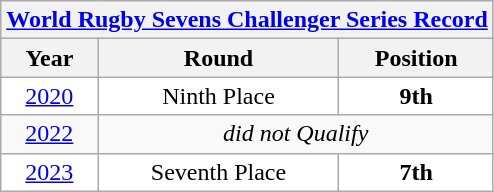<table class="wikitable" style="text-align: center;">
<tr>
<th colspan=10><a href='#'>World Rugby Sevens Challenger Series Record</a></th>
</tr>
<tr>
<th>Year</th>
<th>Round</th>
<th>Position</th>
</tr>
<tr style="background:white">
<td>   <a href='#'>2020</a></td>
<td>Ninth Place</td>
<td><strong>9th</strong></td>
</tr>
<tr>
<td>  <a href='#'>2022</a></td>
<td colspan="2"><em>did not Qualify</em></td>
</tr>
<tr style="background:white">
<td>  <a href='#'>2023</a></td>
<td>Seventh Place</td>
<td><strong>7th</strong></td>
</tr>
</table>
